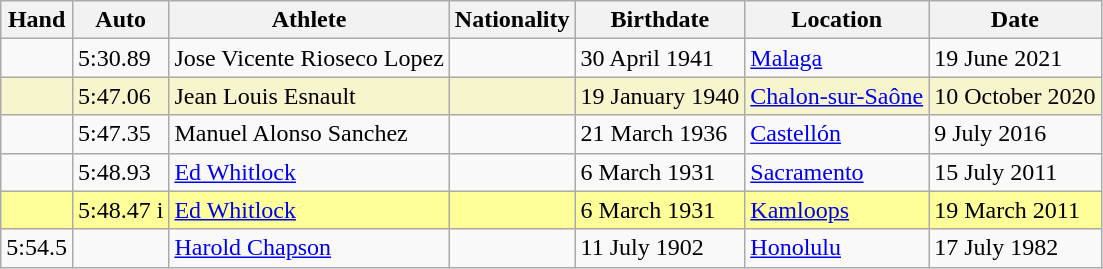<table class="wikitable">
<tr>
<th>Hand</th>
<th>Auto</th>
<th>Athlete</th>
<th>Nationality</th>
<th>Birthdate</th>
<th>Location</th>
<th>Date</th>
</tr>
<tr>
<td></td>
<td>5:30.89</td>
<td>Jose Vicente Rioseco Lopez</td>
<td></td>
<td>30 April 1941</td>
<td><a href='#'>Malaga</a></td>
<td>19 June 2021</td>
</tr>
<tr bgcolor=#f6F5CE>
<td></td>
<td>5:47.06</td>
<td>Jean Louis Esnault</td>
<td></td>
<td>19 January 1940</td>
<td><a href='#'>Chalon-sur-Saône</a></td>
<td>10 October 2020</td>
</tr>
<tr>
<td></td>
<td>5:47.35</td>
<td>Manuel Alonso Sanchez</td>
<td></td>
<td>21 March 1936</td>
<td><a href='#'>Castellón</a></td>
<td>9 July 2016</td>
</tr>
<tr>
<td></td>
<td>5:48.93</td>
<td><a href='#'>Ed Whitlock</a></td>
<td></td>
<td>6 March 1931</td>
<td><a href='#'>Sacramento</a></td>
<td>15 July 2011</td>
</tr>
<tr style="background:#ff9;">
<td></td>
<td>5:48.47 i</td>
<td><a href='#'>Ed Whitlock</a></td>
<td></td>
<td>6 March 1931</td>
<td><a href='#'>Kamloops</a></td>
<td>19 March 2011</td>
</tr>
<tr>
<td>5:54.5</td>
<td></td>
<td><a href='#'>Harold Chapson</a></td>
<td></td>
<td>11 July 1902</td>
<td><a href='#'>Honolulu</a></td>
<td>17 July 1982</td>
</tr>
</table>
